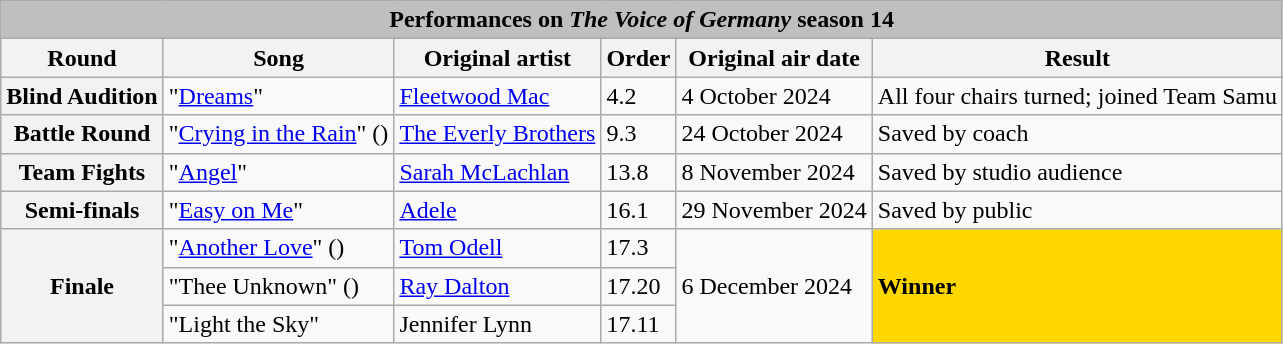<table class="wikitable collapsible autocollapse; text-align:center;">
<tr>
<th colspan="7" style="background:#BFBFBF;">Performances on <em>The Voice of Germany</em> season 14</th>
</tr>
<tr>
<th>Round</th>
<th>Song</th>
<th>Original artist</th>
<th>Order</th>
<th>Original air date</th>
<th>Result</th>
</tr>
<tr>
<th scope="row">Blind Audition</th>
<td>"<a href='#'>Dreams</a>"</td>
<td><a href='#'>Fleetwood Mac</a></td>
<td>4.2</td>
<td>4 October 2024</td>
<td>All four chairs turned; joined Team Samu</td>
</tr>
<tr>
<th scope="row">Battle Round</th>
<td>"<a href='#'>Crying in the Rain</a>" ()</td>
<td><a href='#'>The Everly Brothers</a></td>
<td>9.3</td>
<td>24 October 2024</td>
<td>Saved by coach</td>
</tr>
<tr>
<th scope="row">Team Fights</th>
<td>"<a href='#'>Angel</a>"</td>
<td><a href='#'>Sarah McLachlan</a></td>
<td>13.8</td>
<td>8 November 2024</td>
<td>Saved by studio audience</td>
</tr>
<tr>
<th scope="row">Semi-finals</th>
<td>"<a href='#'>Easy on Me</a>"</td>
<td><a href='#'>Adele</a></td>
<td>16.1</td>
<td>29 November 2024</td>
<td>Saved by public</td>
</tr>
<tr>
<th scope="row" rowspan="3">Finale</th>
<td>"<a href='#'>Another Love</a>" ()</td>
<td><a href='#'>Tom Odell</a></td>
<td>17.3</td>
<td rowspan="3">6 December 2024</td>
<td rowspan="3" style="background:gold"><strong>Winner</strong></td>
</tr>
<tr>
<td>"Thee Unknown" ()</td>
<td><a href='#'>Ray Dalton</a></td>
<td>17.20</td>
</tr>
<tr>
<td>"Light the Sky"</td>
<td>Jennifer Lynn</td>
<td>17.11<br>





</td>
</tr>
</table>
